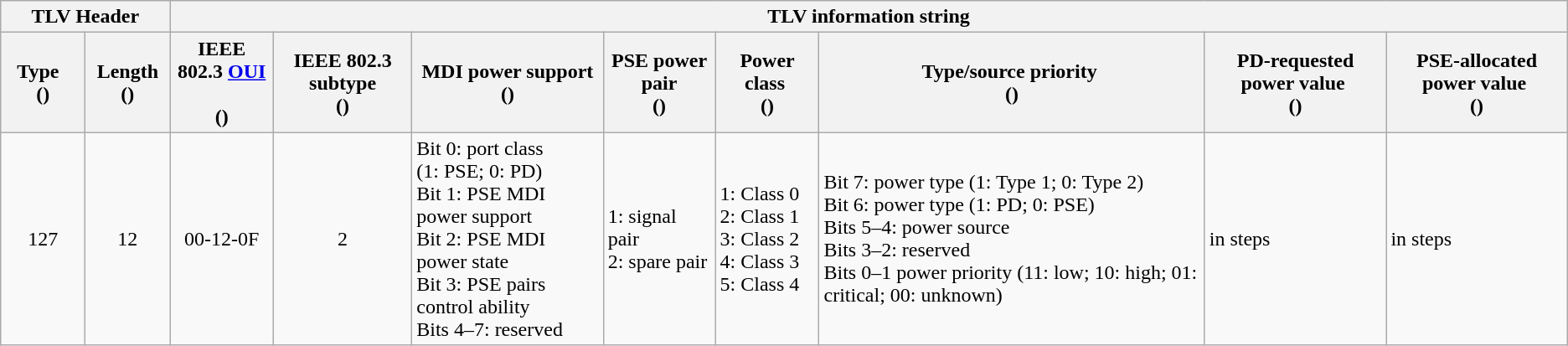<table class="wikitable">
<tr>
<th colspan="2" style="width:60px;">TLV Header</th>
<th colspan="8" style="width:60px;">TLV information string</th>
</tr>
<tr style="text-align:center;">
<th style="width:60px;">Type  <br>()</th>
<th style="width:60px;">Length <br>()</th>
<th style="width:75px;">IEEE 802.3 <a href='#'>OUI</a>  <br>()</th>
<th>IEEE 802.3 subtype<br>()</th>
<th>MDI power support<br>()</th>
<th>PSE power pair<br>()</th>
<th>Power class <br>()</th>
<th>Type/source priority <br>()</th>
<th>PD-requested power value <br>()</th>
<th>PSE-allocated power value <br>()</th>
</tr>
<tr>
<td style="text-align:center;">127</td>
<td style="text-align:center;">12</td>
<td style="text-align:center;">00-12-0F</td>
<td style="text-align:center;">2</td>
<td>Bit 0: port class (1: PSE; 0: PD)<br>Bit 1: PSE MDI power support<br>Bit 2: PSE MDI power state<br>Bit 3: PSE pairs control ability<br>Bits 4–7: reserved</td>
<td>1: signal pair<br>2: spare pair</td>
<td>1: Class 0<br>2: Class 1<br>3: Class 2<br>4: Class 3<br>5: Class 4</td>
<td>Bit 7: power type (1: Type 1; 0: Type 2)<br>Bit 6: power type (1: PD; 0: PSE)<br>Bits 5–4: power source<br>Bits 3–2: reserved<br>Bits 0–1 power priority (11: low; 10: high; 01: critical; 00: unknown)</td>
<td> in  steps</td>
<td> in  steps</td>
</tr>
</table>
